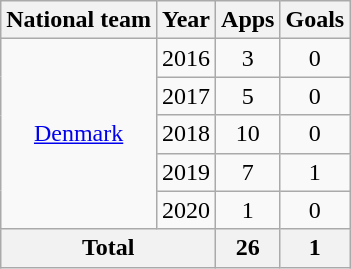<table class="wikitable" style="text-align:center">
<tr>
<th>National team</th>
<th>Year</th>
<th>Apps</th>
<th>Goals</th>
</tr>
<tr>
<td rowspan="5"><a href='#'>Denmark</a></td>
<td>2016</td>
<td>3</td>
<td>0</td>
</tr>
<tr>
<td>2017</td>
<td>5</td>
<td>0</td>
</tr>
<tr>
<td>2018</td>
<td>10</td>
<td>0</td>
</tr>
<tr>
<td>2019</td>
<td>7</td>
<td>1</td>
</tr>
<tr>
<td>2020</td>
<td>1</td>
<td>0</td>
</tr>
<tr>
<th colspan="2">Total</th>
<th>26</th>
<th>1</th>
</tr>
</table>
